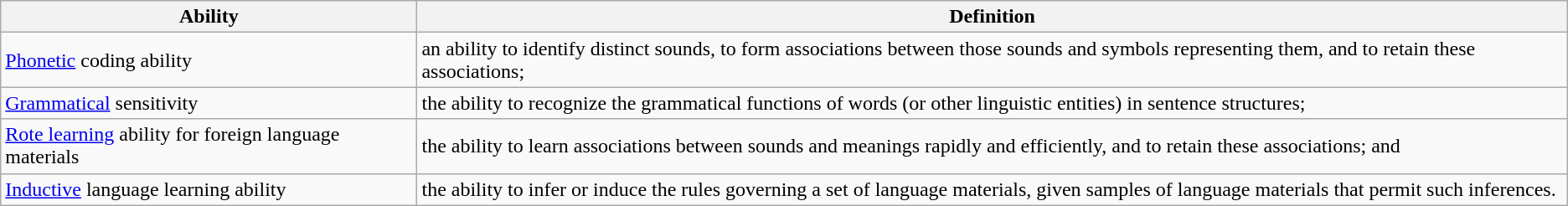<table class="wikitable">
<tr>
<th>Ability</th>
<th>Definition</th>
</tr>
<tr>
<td><a href='#'>Phonetic</a> coding ability</td>
<td>an ability to identify distinct sounds, to form associations between those sounds and symbols representing them, and to retain these associations;</td>
</tr>
<tr>
<td><a href='#'>Grammatical</a> sensitivity</td>
<td>the ability to recognize the grammatical functions of words (or other linguistic entities) in sentence structures;</td>
</tr>
<tr>
<td><a href='#'>Rote learning</a> ability for foreign language materials</td>
<td>the ability to learn associations between sounds and meanings rapidly and efficiently, and to retain these associations; and</td>
</tr>
<tr>
<td><a href='#'>Inductive</a> language learning ability</td>
<td>the ability to infer or induce the rules governing a set of language materials, given samples of language materials that permit such inferences.</td>
</tr>
</table>
